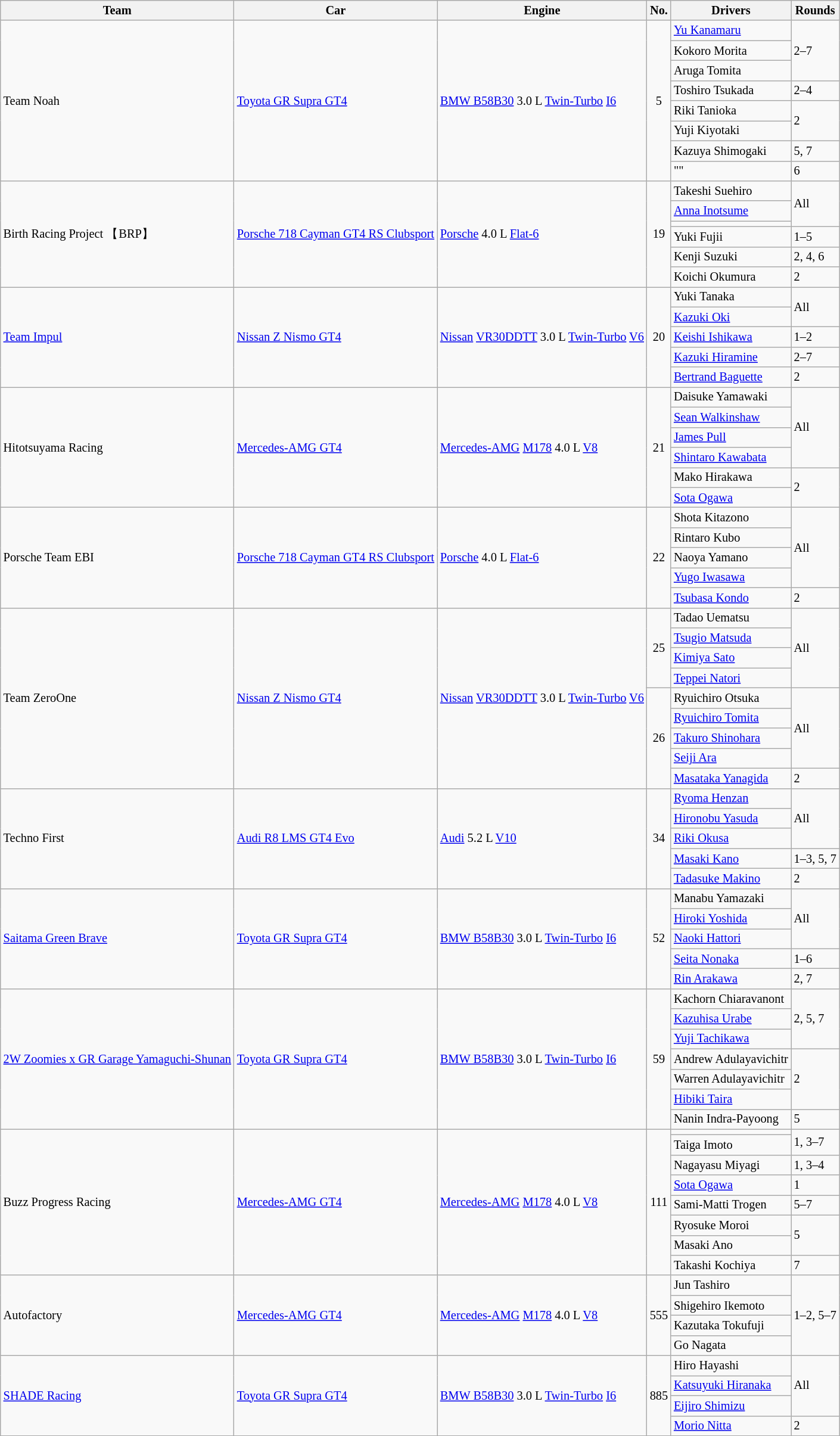<table class="wikitable" style="font-size: 85%">
<tr>
<th>Team</th>
<th>Car</th>
<th>Engine</th>
<th>No.</th>
<th>Drivers</th>
<th>Rounds</th>
</tr>
<tr>
<td rowspan="8"> Team Noah</td>
<td rowspan="8"><a href='#'>Toyota GR Supra GT4</a></td>
<td rowspan="8"><a href='#'>BMW B58B30</a> 3.0 L <a href='#'>Twin-Turbo</a> <a href='#'>I6</a></td>
<td align="center" rowspan="8">5</td>
<td> <a href='#'>Yu Kanamaru</a></td>
<td rowspan="3">2–7</td>
</tr>
<tr>
<td> Kokoro Morita</td>
</tr>
<tr>
<td> Aruga Tomita</td>
</tr>
<tr>
<td> Toshiro Tsukada</td>
<td>2–4</td>
</tr>
<tr>
<td> Riki Tanioka</td>
<td rowspan="2">2</td>
</tr>
<tr>
<td> Yuji Kiyotaki</td>
</tr>
<tr>
<td> Kazuya Shimogaki</td>
<td>5, 7</td>
</tr>
<tr>
<td> ""</td>
<td>6</td>
</tr>
<tr>
<td rowspan="6"> Birth Racing Project 【BRP】</td>
<td rowspan="6"><a href='#'>Porsche 718 Cayman GT4 RS Clubsport</a></td>
<td rowspan="6"><a href='#'>Porsche</a> 4.0 L <a href='#'>Flat-6</a></td>
<td align="center" rowspan="6">19</td>
<td> Takeshi Suehiro</td>
<td rowspan="3">All</td>
</tr>
<tr>
<td> <a href='#'>Anna Inotsume</a></td>
</tr>
<tr>
<td> </td>
</tr>
<tr>
<td> Yuki Fujii</td>
<td>1–5</td>
</tr>
<tr>
<td> Kenji Suzuki</td>
<td>2, 4, 6</td>
</tr>
<tr>
<td> Koichi Okumura</td>
<td>2</td>
</tr>
<tr>
<td rowspan="5"> <a href='#'>Team Impul</a></td>
<td rowspan="5"><a href='#'>Nissan Z Nismo GT4</a></td>
<td rowspan="5"><a href='#'>Nissan</a> <a href='#'>VR30DDTT</a> 3.0 L <a href='#'>Twin-Turbo</a> <a href='#'>V6</a></td>
<td align="center" rowspan="5">20</td>
<td> Yuki Tanaka</td>
<td rowspan="2">All</td>
</tr>
<tr>
<td> <a href='#'>Kazuki Oki</a></td>
</tr>
<tr>
<td> <a href='#'>Keishi Ishikawa</a></td>
<td>1–2</td>
</tr>
<tr>
<td> <a href='#'>Kazuki Hiramine</a></td>
<td>2–7</td>
</tr>
<tr>
<td> <a href='#'>Bertrand Baguette</a></td>
<td>2</td>
</tr>
<tr>
<td rowspan="6"> Hitotsuyama Racing</td>
<td rowspan="6"><a href='#'>Mercedes-AMG GT4</a></td>
<td rowspan="6"><a href='#'>Mercedes-AMG</a> <a href='#'>M178</a> 4.0 L <a href='#'>V8</a></td>
<td align="center" rowspan="6">21</td>
<td> Daisuke Yamawaki</td>
<td rowspan="4">All</td>
</tr>
<tr>
<td> <a href='#'>Sean Walkinshaw</a></td>
</tr>
<tr>
<td> <a href='#'>James Pull</a></td>
</tr>
<tr>
<td> <a href='#'>Shintaro Kawabata</a></td>
</tr>
<tr>
<td> Mako Hirakawa</td>
<td rowspan="2">2</td>
</tr>
<tr>
<td> <a href='#'>Sota Ogawa</a></td>
</tr>
<tr>
<td rowspan="5">  Porsche Team EBI</td>
<td rowspan="5"><a href='#'>Porsche 718 Cayman GT4 RS Clubsport</a></td>
<td rowspan="5"><a href='#'>Porsche</a> 4.0 L <a href='#'>Flat-6</a></td>
<td align="center" rowspan="5">22</td>
<td> Shota Kitazono</td>
<td rowspan="4">All</td>
</tr>
<tr>
<td> Rintaro Kubo</td>
</tr>
<tr>
<td> Naoya Yamano</td>
</tr>
<tr>
<td> <a href='#'>Yugo Iwasawa</a></td>
</tr>
<tr>
<td> <a href='#'>Tsubasa Kondo</a></td>
<td>2</td>
</tr>
<tr>
<td rowspan="9"> Team ZeroOne</td>
<td rowspan="9"><a href='#'>Nissan Z Nismo GT4</a></td>
<td rowspan="9"><a href='#'>Nissan</a> <a href='#'>VR30DDTT</a> 3.0 L <a href='#'>Twin-Turbo</a> <a href='#'>V6</a></td>
<td align="center" rowspan="4">25</td>
<td> Tadao Uematsu</td>
<td rowspan="4">All</td>
</tr>
<tr>
<td> <a href='#'>Tsugio Matsuda</a></td>
</tr>
<tr>
<td> <a href='#'>Kimiya Sato</a></td>
</tr>
<tr>
<td> <a href='#'>Teppei Natori</a></td>
</tr>
<tr>
<td align="center" rowspan="5">26</td>
<td> Ryuichiro Otsuka</td>
<td rowspan="4">All</td>
</tr>
<tr>
<td> <a href='#'>Ryuichiro Tomita</a></td>
</tr>
<tr>
<td> <a href='#'>Takuro Shinohara</a></td>
</tr>
<tr>
<td> <a href='#'>Seiji Ara</a></td>
</tr>
<tr>
<td> <a href='#'>Masataka Yanagida</a></td>
<td>2</td>
</tr>
<tr>
<td rowspan="5"> Techno First</td>
<td rowspan="5"><a href='#'>Audi R8 LMS GT4 Evo</a></td>
<td rowspan="5"><a href='#'>Audi</a> 5.2 L <a href='#'>V10</a></td>
<td align="center" rowspan="5">34</td>
<td> <a href='#'>Ryoma Henzan</a></td>
<td rowspan="3">All</td>
</tr>
<tr>
<td> <a href='#'>Hironobu Yasuda</a></td>
</tr>
<tr>
<td> <a href='#'>Riki Okusa</a></td>
</tr>
<tr>
<td> <a href='#'>Masaki Kano</a></td>
<td>1–3, 5, 7</td>
</tr>
<tr>
<td> <a href='#'>Tadasuke Makino</a></td>
<td>2</td>
</tr>
<tr>
<td rowspan="5"> <a href='#'>Saitama Green Brave</a></td>
<td rowspan="5"><a href='#'>Toyota GR Supra GT4</a></td>
<td rowspan="5"><a href='#'>BMW B58B30</a> 3.0 L <a href='#'>Twin-Turbo</a> <a href='#'>I6</a></td>
<td align="center" rowspan="5">52</td>
<td> Manabu Yamazaki</td>
<td rowspan="3">All</td>
</tr>
<tr>
<td> <a href='#'>Hiroki Yoshida</a></td>
</tr>
<tr>
<td> <a href='#'>Naoki Hattori</a></td>
</tr>
<tr>
<td> <a href='#'>Seita Nonaka</a></td>
<td>1–6</td>
</tr>
<tr>
<td> <a href='#'>Rin Arakawa</a></td>
<td>2, 7</td>
</tr>
<tr>
<td rowspan="7"> <a href='#'>2W Zoomies x GR Garage Yamaguchi-Shunan</a></td>
<td rowspan="7"><a href='#'>Toyota GR Supra GT4</a></td>
<td rowspan="7"><a href='#'>BMW B58B30</a> 3.0 L <a href='#'>Twin-Turbo</a> <a href='#'>I6</a></td>
<td align="center" rowspan="7">59</td>
<td> Kachorn Chiaravanont</td>
<td rowspan="3">2, 5, 7</td>
</tr>
<tr>
<td> <a href='#'>Kazuhisa Urabe</a></td>
</tr>
<tr>
<td> <a href='#'>Yuji Tachikawa</a></td>
</tr>
<tr>
<td> Andrew Adulayavichitr</td>
<td rowspan="3">2</td>
</tr>
<tr>
<td> Warren Adulayavichitr</td>
</tr>
<tr>
<td> <a href='#'>Hibiki Taira</a></td>
</tr>
<tr>
<td> Nanin Indra-Payoong</td>
<td>5</td>
</tr>
<tr>
<td rowspan="8"> Buzz Progress Racing</td>
<td rowspan="8"><a href='#'>Mercedes-AMG GT4</a></td>
<td rowspan="8"><a href='#'>Mercedes-AMG</a> <a href='#'>M178</a> 4.0 L <a href='#'>V8</a></td>
<td align="center" rowspan="8">111</td>
<td> </td>
<td rowspan="2">1, 3–7</td>
</tr>
<tr>
<td> Taiga Imoto</td>
</tr>
<tr>
<td> Nagayasu Miyagi</td>
<td>1, 3–4</td>
</tr>
<tr>
<td> <a href='#'>Sota Ogawa</a></td>
<td>1</td>
</tr>
<tr>
<td> Sami-Matti Trogen</td>
<td>5–7</td>
</tr>
<tr>
<td> Ryosuke Moroi</td>
<td rowspan="2">5</td>
</tr>
<tr>
<td> Masaki Ano</td>
</tr>
<tr>
<td> Takashi Kochiya</td>
<td>7</td>
</tr>
<tr>
<td rowspan="4"> Autofactory</td>
<td rowspan="4"><a href='#'>Mercedes-AMG GT4</a></td>
<td rowspan="4"><a href='#'>Mercedes-AMG</a> <a href='#'>M178</a> 4.0 L <a href='#'>V8</a></td>
<td align="center" rowspan="4">555</td>
<td> Jun Tashiro</td>
<td rowspan="4">1–2, 5–7</td>
</tr>
<tr>
<td> Shigehiro Ikemoto</td>
</tr>
<tr>
<td> Kazutaka Tokufuji</td>
</tr>
<tr>
<td> Go Nagata</td>
</tr>
<tr>
<td rowspan="4"> <a href='#'>SHADE Racing</a></td>
<td rowspan="4"><a href='#'>Toyota GR Supra GT4</a></td>
<td rowspan="4"><a href='#'>BMW B58B30</a> 3.0 L <a href='#'>Twin-Turbo</a> <a href='#'>I6</a></td>
<td align="center" rowspan="4">885</td>
<td> Hiro Hayashi</td>
<td rowspan="3">All</td>
</tr>
<tr>
<td> <a href='#'>Katsuyuki Hiranaka</a></td>
</tr>
<tr>
<td> <a href='#'>Eijiro Shimizu</a></td>
</tr>
<tr>
<td> <a href='#'>Morio Nitta</a></td>
<td>2</td>
</tr>
<tr>
</tr>
</table>
